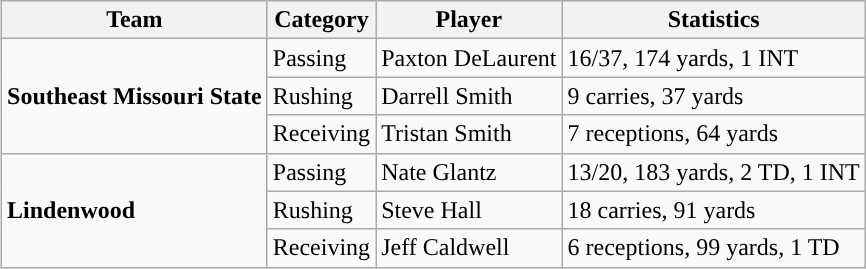<table class="wikitable" style="float: right;">
<tr>
<th>Team</th>
<th>Category</th>
<th>Player</th>
<th>Statistics</th>
</tr>
<tr>
<td rowspan=3><strong>Southeast Missouri State</strong></td>
<td>Passing</td>
<td>Paxton DeLaurent</td>
<td>16/37, 174 yards, 1 INT</td>
</tr>
<tr>
<td>Rushing</td>
<td>Darrell Smith</td>
<td>9 carries, 37 yards</td>
</tr>
<tr>
<td>Receiving</td>
<td>Tristan Smith</td>
<td>7 receptions, 64 yards</td>
</tr>
<tr>
<td rowspan=3><strong>Lindenwood</strong></td>
<td>Passing</td>
<td>Nate Glantz</td>
<td>13/20, 183 yards, 2 TD, 1 INT</td>
</tr>
<tr>
<td>Rushing</td>
<td>Steve Hall</td>
<td>18 carries, 91 yards</td>
</tr>
<tr>
<td>Receiving</td>
<td>Jeff Caldwell</td>
<td>6 receptions, 99 yards, 1 TD</td>
</tr>
</table>
